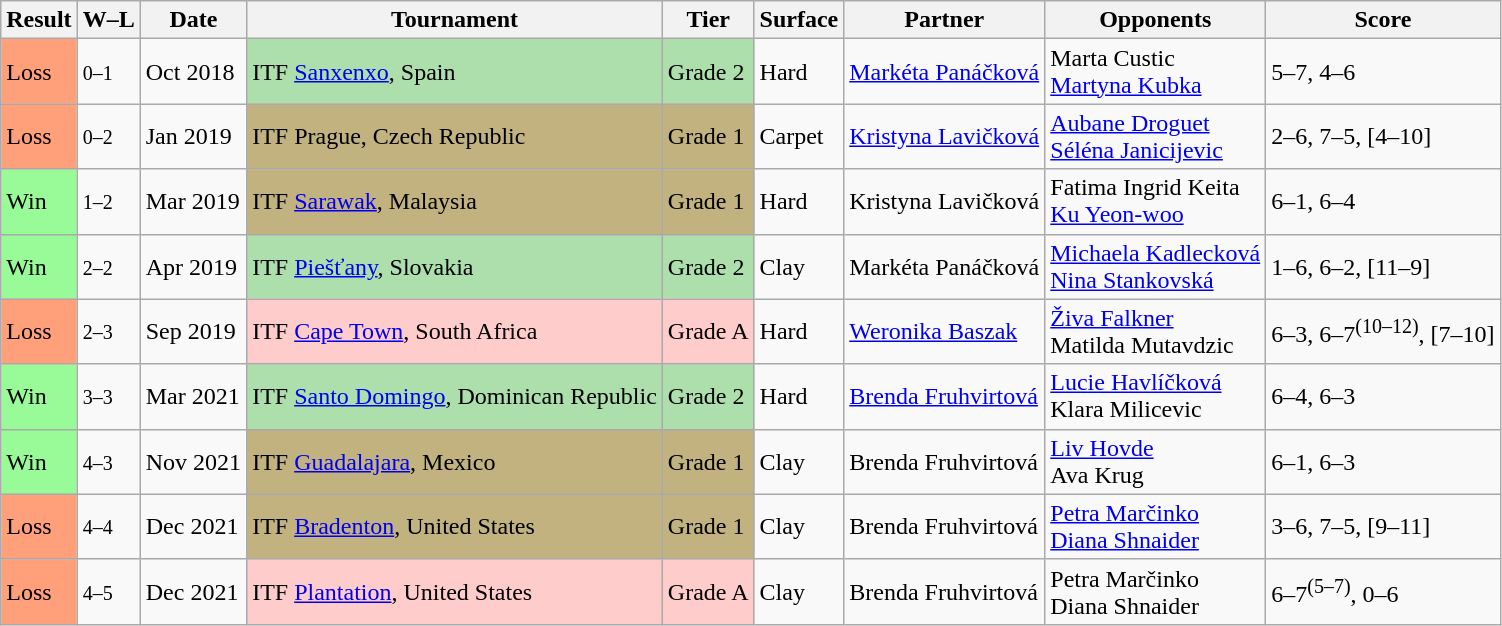<table class="sortable wikitable">
<tr>
<th>Result</th>
<th class="unsortable">W–L</th>
<th>Date</th>
<th>Tournament</th>
<th>Tier</th>
<th>Surface</th>
<th>Partner</th>
<th>Opponents</th>
<th class="unsortable">Score</th>
</tr>
<tr>
<td bgcolor=ffa07a>Loss</td>
<td><small>0–1</small></td>
<td>Oct 2018</td>
<td bgcolor=#addfad>ITF <a href='#'>Sanxenxo</a>, Spain</td>
<td bgcolor=#addfad>Grade 2</td>
<td>Hard</td>
<td> <a href='#'>Markéta Panáčková</a></td>
<td> Marta Custic <br>  <a href='#'>Martyna Kubka</a></td>
<td>5–7, 4–6</td>
</tr>
<tr>
<td bgcolor=ffa07a>Loss</td>
<td><small>0–2</small></td>
<td>Jan 2019</td>
<td bgcolor=#c2b280>ITF Prague, Czech Republic</td>
<td bgcolor=#c2b280>Grade 1</td>
<td>Carpet</td>
<td> <a href='#'>Kristyna Lavičková</a></td>
<td> <a href='#'>Aubane Droguet</a> <br>  <a href='#'>Séléna Janicijevic</a></td>
<td>2–6, 7–5, [4–10]</td>
</tr>
<tr>
<td bgcolor=98FB98>Win</td>
<td><small>1–2</small></td>
<td>Mar 2019</td>
<td bgcolor=#c2b280>ITF <a href='#'>Sarawak</a>, Malaysia</td>
<td bgcolor=#c2b280>Grade 1</td>
<td>Hard</td>
<td> Kristyna Lavičková</td>
<td> Fatima Ingrid Keita <br>  <a href='#'>Ku Yeon-woo</a></td>
<td>6–1, 6–4</td>
</tr>
<tr>
<td bgcolor=98FB98>Win</td>
<td><small>2–2</small></td>
<td>Apr 2019</td>
<td bgcolor=#addfad>ITF <a href='#'>Piešťany</a>, Slovakia</td>
<td bgcolor=#addfad>Grade 2</td>
<td>Clay</td>
<td> Markéta Panáčková</td>
<td> <a href='#'>Michaela Kadlecková</a> <br>  <a href='#'>Nina Stankovská</a></td>
<td>1–6, 6–2, [11–9]</td>
</tr>
<tr>
<td bgcolor=ffa07a>Loss</td>
<td><small>2–3</small></td>
<td>Sep 2019</td>
<td bgcolor=#fcc>ITF <a href='#'>Cape Town</a>, South Africa</td>
<td bgcolor=#fcc>Grade A</td>
<td>Hard</td>
<td> <a href='#'>Weronika Baszak</a></td>
<td> <a href='#'>Živa Falkner</a> <br>  Matilda Mutavdzic</td>
<td>6–3, 6–7<sup>(10–12)</sup>, [7–10]</td>
</tr>
<tr>
<td bgcolor=98FB98>Win</td>
<td><small>3–3</small></td>
<td>Mar 2021</td>
<td bgcolor=#addfad>ITF <a href='#'>Santo Domingo</a>, Dominican Republic</td>
<td bgcolor=#addfad>Grade 2</td>
<td>Hard</td>
<td> <a href='#'>Brenda Fruhvirtová</a></td>
<td> <a href='#'>Lucie Havlíčková</a> <br>  Klara Milicevic</td>
<td>6–4, 6–3</td>
</tr>
<tr>
<td bgcolor=98FB98>Win</td>
<td><small>4–3</small></td>
<td>Nov 2021</td>
<td bgcolor=#c2b280>ITF <a href='#'>Guadalajara</a>, Mexico</td>
<td bgcolor=#c2b280>Grade 1</td>
<td>Clay</td>
<td> Brenda Fruhvirtová</td>
<td> <a href='#'>Liv Hovde</a> <br>  Ava Krug</td>
<td>6–1, 6–3</td>
</tr>
<tr>
<td bgcolor=ffa07a>Loss</td>
<td><small>4–4</small></td>
<td>Dec 2021</td>
<td bgcolor=#c2b280>ITF <a href='#'>Bradenton</a>, United States</td>
<td bgcolor=#c2b280>Grade 1</td>
<td>Clay</td>
<td> Brenda Fruhvirtová</td>
<td> <a href='#'>Petra Marčinko</a> <br>  <a href='#'>Diana Shnaider</a></td>
<td>3–6, 7–5, [9–11]</td>
</tr>
<tr>
<td bgcolor=ffa07a>Loss</td>
<td><small>4–5</small></td>
<td>Dec 2021</td>
<td bgcolor=#fcc>ITF <a href='#'>Plantation</a>, United States</td>
<td bgcolor=#fcc>Grade A</td>
<td>Clay</td>
<td> Brenda Fruhvirtová</td>
<td> Petra Marčinko <br>  Diana Shnaider</td>
<td>6–7<sup>(5–7)</sup>, 0–6</td>
</tr>
</table>
